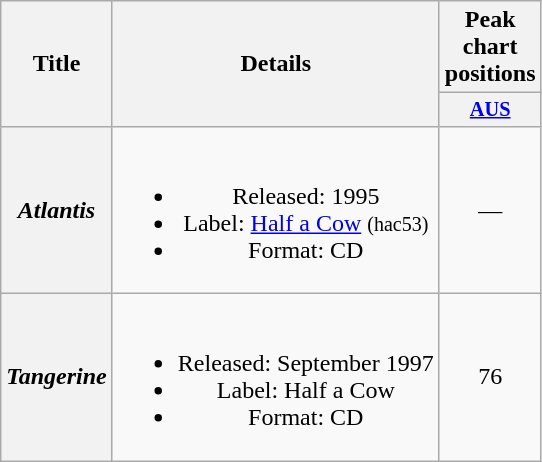<table class="wikitable plainrowheaders" style="text-align:center">
<tr>
<th scope="col" rowspan="2">Title</th>
<th scope="col" rowspan="2">Details</th>
<th scope="col" colspan="1">Peak chart positions</th>
</tr>
<tr>
<th scope="col" style="width:3em; font-size:85%"><a href='#'>AUS</a><br></th>
</tr>
<tr>
<th scope="row"><em>Atlantis</em></th>
<td><br><ul><li>Released: 1995</li><li>Label: <a href='#'>Half a Cow</a> <small>(hac53)</small></li><li>Format: CD</li></ul></td>
<td>—</td>
</tr>
<tr>
<th scope="row"><em>Tangerine</em></th>
<td><br><ul><li>Released: September 1997</li><li>Label: Half a Cow</li><li>Format: CD</li></ul></td>
<td>76</td>
</tr>
</table>
